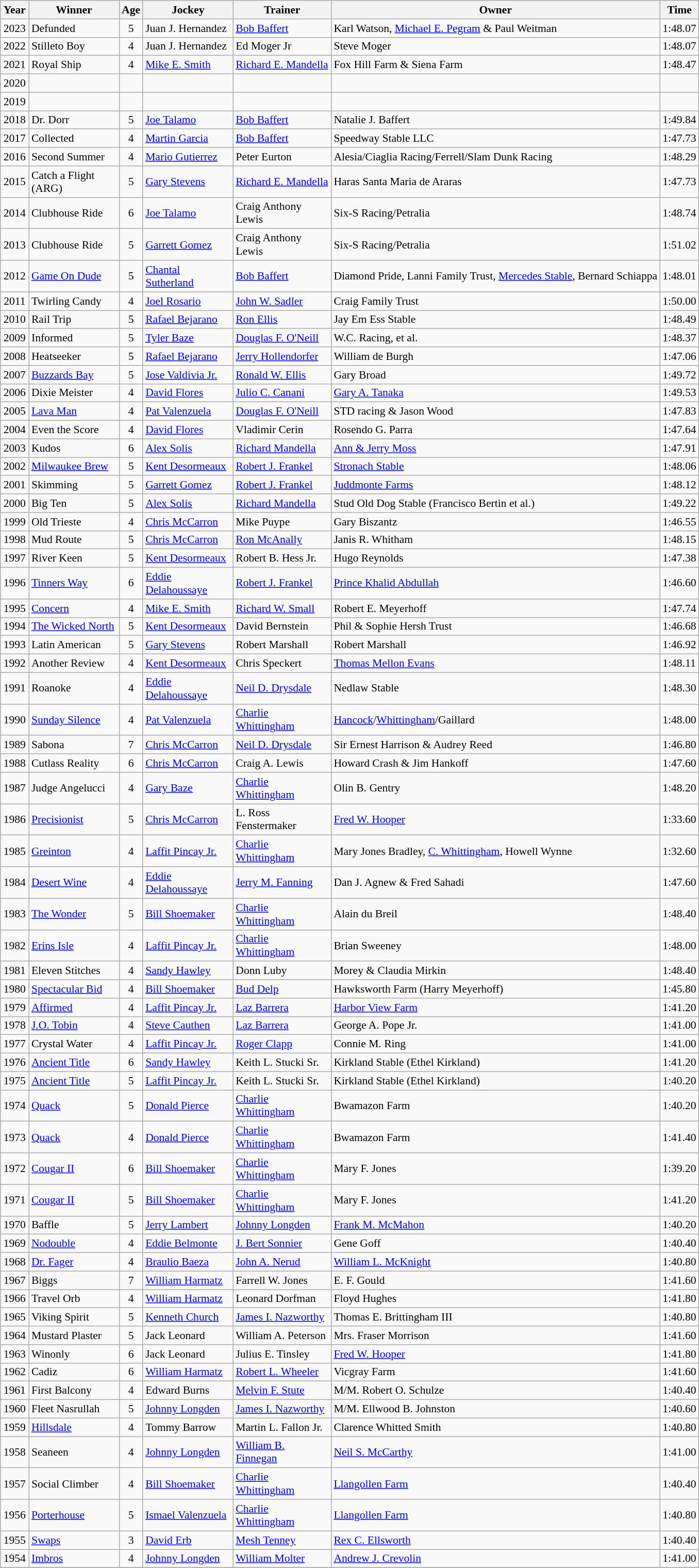<table class="wikitable sortable" style="font-size:90%">
<tr>
<th style="width:30px">Year</th>
<th style="width:110px">Winner</th>
<th style="width:20px">Age</th>
<th style="width:110px">Jockey</th>
<th style="width:120px">Trainer</th>
<th>Owner<br></th>
<th style="width:25px">Time</th>
</tr>
<tr>
<td align=center>2023</td>
<td>Defunded</td>
<td align=center>5</td>
<td>Juan J. Hernandez</td>
<td><a href='#'>Bob Baffert</a></td>
<td>Karl Watson, <a href='#'>Michael E. Pegram</a> & Paul Weitman</td>
<td>1:48.07</td>
</tr>
<tr>
<td align=center>2022</td>
<td>Stilleto Boy</td>
<td align=center>4</td>
<td>Juan J. Hernandez</td>
<td>Ed Moger Jr</td>
<td>Steve Moger</td>
<td>1:48.07</td>
</tr>
<tr>
<td align=center>2021</td>
<td>Royal Ship</td>
<td align=center>4</td>
<td><a href='#'>Mike E. Smith</a></td>
<td><a href='#'>Richard E. Mandella</a></td>
<td>Fox Hill Farm & Siena Farm</td>
<td>1:48.47</td>
</tr>
<tr>
<td align=center>2020</td>
<td></td>
<td></td>
<td></td>
<td></td>
<td></td>
<td></td>
</tr>
<tr>
<td align=center>2019</td>
<td></td>
<td></td>
<td></td>
<td></td>
<td></td>
<td></td>
</tr>
<tr>
<td align=center>2018</td>
<td>Dr. Dorr</td>
<td align=center>5</td>
<td><a href='#'>Joe Talamo</a></td>
<td><a href='#'>Bob Baffert</a></td>
<td>Natalie J. Baffert</td>
<td>1:49.84</td>
</tr>
<tr>
<td align=center>2017</td>
<td>Collected</td>
<td align=center>4</td>
<td><a href='#'>Martin Garcia</a></td>
<td><a href='#'>Bob Baffert</a></td>
<td>Speedway Stable LLC</td>
<td>1:47.73</td>
</tr>
<tr>
<td align=center>2016</td>
<td>Second Summer</td>
<td align=center>4</td>
<td><a href='#'>Mario Gutierrez</a></td>
<td>Peter Eurton</td>
<td>Alesia/Ciaglia Racing/Ferrell/Slam Dunk Racing</td>
<td>1:48.29</td>
</tr>
<tr>
<td align=center>2015</td>
<td>Catch a Flight (ARG)</td>
<td align=center>5</td>
<td><a href='#'>Gary Stevens</a></td>
<td><a href='#'>Richard E. Mandella</a></td>
<td>Haras Santa Maria de Araras</td>
<td>1:47.73</td>
</tr>
<tr>
<td align=center>2014</td>
<td>Clubhouse Ride</td>
<td align=center>6</td>
<td><a href='#'>Joe Talamo</a></td>
<td>Craig Anthony Lewis</td>
<td>Six-S Racing/Petralia</td>
<td>1:48.74</td>
</tr>
<tr>
<td align=center>2013</td>
<td>Clubhouse Ride</td>
<td align=center>5</td>
<td><a href='#'>Garrett Gomez</a></td>
<td>Craig Anthony Lewis</td>
<td>Six-S Racing/Petralia</td>
<td>1:51.02</td>
</tr>
<tr>
<td align=center>2012</td>
<td><a href='#'>Game On Dude</a></td>
<td align=center>5</td>
<td><a href='#'>Chantal Sutherland</a></td>
<td><a href='#'>Bob Baffert</a></td>
<td>Diamond Pride, Lanni Family Trust, <a href='#'>Mercedes Stable</a>, Bernard Schiappa</td>
<td>1:48.01</td>
</tr>
<tr>
<td align=center>2011</td>
<td>Twirling Candy</td>
<td align=center>4</td>
<td><a href='#'>Joel Rosario</a></td>
<td><a href='#'>John W. Sadler</a></td>
<td>Craig Family Trust</td>
<td>1:50.00</td>
</tr>
<tr>
<td align=center>2010</td>
<td>Rail Trip</td>
<td align=center>5</td>
<td><a href='#'>Rafael Bejarano</a></td>
<td><a href='#'>Ron Ellis</a></td>
<td>Jay Em Ess Stable</td>
<td>1:48.49</td>
</tr>
<tr>
<td align=center>2009</td>
<td>Informed</td>
<td align=center>5</td>
<td><a href='#'>Tyler Baze</a></td>
<td><a href='#'>Douglas F. O'Neill</a></td>
<td>W.C. Racing, et al.</td>
<td>1:48.37</td>
</tr>
<tr>
<td align=center>2008</td>
<td>Heatseeker</td>
<td align=center>5</td>
<td><a href='#'>Rafael Bejarano</a></td>
<td><a href='#'>Jerry Hollendorfer</a></td>
<td>William de Burgh</td>
<td>1:47.06</td>
</tr>
<tr>
<td align=center>2007</td>
<td><a href='#'>Buzzards Bay</a></td>
<td align=center>5</td>
<td><a href='#'>Jose Valdivia Jr.</a></td>
<td><a href='#'>Ronald W. Ellis</a></td>
<td>Gary Broad</td>
<td>1:49.72</td>
</tr>
<tr>
<td align=center>2006</td>
<td>Dixie Meister</td>
<td align=center>4</td>
<td><a href='#'>David Flores</a></td>
<td><a href='#'>Julio C. Canani</a></td>
<td><a href='#'>Gary A. Tanaka</a></td>
<td>1:49.53</td>
</tr>
<tr>
<td align=center>2005</td>
<td><a href='#'>Lava Man</a></td>
<td align=center>4</td>
<td><a href='#'>Pat Valenzuela</a></td>
<td><a href='#'>Douglas F. O'Neill</a></td>
<td>STD racing & Jason Wood</td>
<td>1:47.83</td>
</tr>
<tr>
<td align=center>2004</td>
<td>Even the Score</td>
<td align=center>4</td>
<td><a href='#'>David Flores</a></td>
<td>Vladimir Cerin</td>
<td>Rosendo G. Parra</td>
<td>1:47.64</td>
</tr>
<tr>
<td align=center>2003</td>
<td>Kudos</td>
<td align=center>6</td>
<td><a href='#'>Alex Solis</a></td>
<td><a href='#'>Richard Mandella</a></td>
<td><a href='#'>Ann & Jerry Moss</a></td>
<td>1:47.91</td>
</tr>
<tr>
<td align=center>2002</td>
<td><a href='#'>Milwaukee Brew</a></td>
<td align=center>5</td>
<td><a href='#'>Kent Desormeaux</a></td>
<td><a href='#'>Robert J. Frankel</a></td>
<td><a href='#'>Stronach Stable</a></td>
<td>1:48.06</td>
</tr>
<tr>
<td align=center>2001</td>
<td>Skimming</td>
<td align=center>5</td>
<td><a href='#'>Garrett Gomez</a></td>
<td><a href='#'>Robert J. Frankel</a></td>
<td><a href='#'>Juddmonte Farms</a></td>
<td>1:48.12</td>
</tr>
<tr>
<td align=center>2000</td>
<td>Big Ten</td>
<td align=center>5</td>
<td><a href='#'>Alex Solis</a></td>
<td><a href='#'>Richard Mandella</a></td>
<td>Stud Old Dog Stable (Francisco Bertin et al.)</td>
<td>1:49.22</td>
</tr>
<tr>
<td align=center>1999</td>
<td>Old Trieste</td>
<td align=center>4</td>
<td><a href='#'>Chris McCarron</a></td>
<td>Mike Puype</td>
<td>Gary Biszantz</td>
<td>1:46.55</td>
</tr>
<tr>
<td align=center>1998</td>
<td>Mud Route</td>
<td align=center>5</td>
<td><a href='#'>Chris McCarron</a></td>
<td><a href='#'>Ron McAnally</a></td>
<td>Janis R. Whitham</td>
<td>1:48.15</td>
</tr>
<tr>
<td align=center>1997</td>
<td>River Keen</td>
<td align=center>5</td>
<td><a href='#'>Kent Desormeaux</a></td>
<td>Robert B. Hess Jr.</td>
<td>Hugo Reynolds</td>
<td>1:47.38</td>
</tr>
<tr>
<td align=center>1996</td>
<td><a href='#'>Tinners Way</a></td>
<td align=center>6</td>
<td><a href='#'>Eddie Delahoussaye</a></td>
<td><a href='#'>Robert J. Frankel</a></td>
<td><a href='#'>Prince Khalid Abdullah</a></td>
<td>1:46.60</td>
</tr>
<tr>
<td align=center>1995</td>
<td><a href='#'>Concern</a></td>
<td align=center>4</td>
<td><a href='#'>Mike E. Smith</a></td>
<td><a href='#'>Richard W. Small</a></td>
<td>Robert E. Meyerhoff</td>
<td>1:47.74</td>
</tr>
<tr>
<td align=center>1994</td>
<td><a href='#'>The Wicked North</a></td>
<td align=center>5</td>
<td><a href='#'>Kent Desormeaux</a></td>
<td>David Bernstein</td>
<td>Phil & Sophie Hersh Trust</td>
<td>1:46.68</td>
</tr>
<tr>
<td align=center>1993</td>
<td>Latin American</td>
<td align=center>5</td>
<td><a href='#'>Gary Stevens</a></td>
<td>Robert Marshall</td>
<td>Robert Marshall</td>
<td>1:46.92</td>
</tr>
<tr>
<td align=center>1992</td>
<td>Another Review</td>
<td align=center>4</td>
<td><a href='#'>Kent Desormeaux</a></td>
<td>Chris Speckert</td>
<td><a href='#'>Thomas Mellon Evans</a></td>
<td>1:48.11</td>
</tr>
<tr>
<td align=center>1991</td>
<td>Roanoke</td>
<td align=center>4</td>
<td><a href='#'>Eddie Delahoussaye</a></td>
<td><a href='#'>Neil D. Drysdale</a></td>
<td>Nedlaw Stable</td>
<td>1:48.30</td>
</tr>
<tr>
<td align=center>1990</td>
<td><a href='#'>Sunday Silence</a></td>
<td align=center>4</td>
<td><a href='#'>Pat Valenzuela</a></td>
<td><a href='#'>Charlie Whittingham</a></td>
<td><a href='#'>Hancock</a>/<a href='#'>Whittingham</a>/Gaillard</td>
<td>1:48.00</td>
</tr>
<tr>
<td align=center>1989</td>
<td>Sabona</td>
<td align=center>7</td>
<td><a href='#'>Chris McCarron</a></td>
<td><a href='#'>Neil D. Drysdale</a></td>
<td>Sir Ernest Harrison & Audrey Reed</td>
<td>1:46.80</td>
</tr>
<tr>
<td align=center>1988</td>
<td>Cutlass Reality</td>
<td align=center>6</td>
<td><a href='#'>Chris McCarron</a></td>
<td>Craig A. Lewis</td>
<td>Howard Crash & Jim Hankoff</td>
<td>1:47.60</td>
</tr>
<tr>
<td align=center>1987</td>
<td>Judge Angelucci</td>
<td align=center>4</td>
<td><a href='#'>Gary Baze</a></td>
<td><a href='#'>Charlie Whittingham</a></td>
<td>Olin B. Gentry</td>
<td>1:48.20</td>
</tr>
<tr>
<td align=center>1986</td>
<td><a href='#'>Precisionist</a></td>
<td align=center>5</td>
<td><a href='#'>Chris McCarron</a></td>
<td>L. Ross Fenstermaker</td>
<td><a href='#'>Fred W. Hooper</a></td>
<td>1:33.60</td>
</tr>
<tr>
<td align=center>1985</td>
<td><a href='#'>Greinton</a></td>
<td align=center>4</td>
<td><a href='#'>Laffit Pincay Jr.</a></td>
<td><a href='#'>Charlie Whittingham</a></td>
<td>Mary Jones Bradley, <a href='#'>C. Whittingham</a>, Howell Wynne</td>
<td>1:32.60</td>
</tr>
<tr>
<td align=center>1984</td>
<td><a href='#'>Desert Wine</a></td>
<td align=center>4</td>
<td><a href='#'>Eddie Delahoussaye</a></td>
<td><a href='#'>Jerry M. Fanning</a></td>
<td>Dan J. Agnew & Fred Sahadi</td>
<td>1:47.60</td>
</tr>
<tr>
<td align=center>1983</td>
<td><a href='#'>The Wonder</a></td>
<td align=center>5</td>
<td><a href='#'>Bill Shoemaker</a></td>
<td><a href='#'>Charlie Whittingham</a></td>
<td>Alain du Breil</td>
<td>1:48.40</td>
</tr>
<tr>
<td align=center>1982</td>
<td><a href='#'>Erins Isle</a></td>
<td align=center>4</td>
<td><a href='#'>Laffit Pincay Jr.</a></td>
<td><a href='#'>Charlie Whittingham</a></td>
<td>Brian Sweeney</td>
<td>1:48.00</td>
</tr>
<tr>
<td align=center>1981</td>
<td>Eleven Stitches</td>
<td align=center>4</td>
<td><a href='#'>Sandy Hawley</a></td>
<td>Donn Luby</td>
<td>Morey & Claudia Mirkin</td>
<td>1:48.40</td>
</tr>
<tr>
<td align=center>1980</td>
<td><a href='#'>Spectacular Bid</a></td>
<td align=center>4</td>
<td><a href='#'>Bill Shoemaker</a></td>
<td><a href='#'>Bud Delp</a></td>
<td>Hawksworth Farm (Harry Meyerhoff)</td>
<td>1:45.80</td>
</tr>
<tr>
<td align=center>1979</td>
<td><a href='#'>Affirmed</a></td>
<td align=center>4</td>
<td><a href='#'>Laffit Pincay Jr.</a></td>
<td><a href='#'>Laz Barrera</a></td>
<td><a href='#'>Harbor View Farm</a></td>
<td>1:41.20</td>
</tr>
<tr>
<td align=center>1978</td>
<td><a href='#'>J.O. Tobin</a></td>
<td align=center>4</td>
<td><a href='#'>Steve Cauthen</a></td>
<td><a href='#'>Laz Barrera</a></td>
<td>George A. Pope Jr.</td>
<td>1:41.00</td>
</tr>
<tr>
<td align=center>1977</td>
<td>Crystal Water</td>
<td align=center>4</td>
<td><a href='#'>Laffit Pincay Jr.</a></td>
<td><a href='#'>Roger Clapp</a></td>
<td>Connie M. Ring</td>
<td>1:41.00</td>
</tr>
<tr>
<td align=center>1976</td>
<td><a href='#'>Ancient Title</a></td>
<td align=center>6</td>
<td><a href='#'>Sandy Hawley</a></td>
<td>Keith L. Stucki Sr.</td>
<td>Kirkland Stable (Ethel Kirkland)</td>
<td>1:41.20</td>
</tr>
<tr>
<td align=center>1975</td>
<td><a href='#'>Ancient Title</a></td>
<td align=center>5</td>
<td><a href='#'>Laffit Pincay Jr.</a></td>
<td>Keith L. Stucki Sr.</td>
<td>Kirkland Stable (Ethel Kirkland)</td>
<td>1:40.20</td>
</tr>
<tr>
<td align=center>1974</td>
<td><a href='#'>Quack</a></td>
<td align=center>5</td>
<td><a href='#'>Donald Pierce</a></td>
<td><a href='#'>Charlie Whittingham</a></td>
<td>Bwamazon Farm</td>
<td>1:40.20</td>
</tr>
<tr>
<td align=center>1973</td>
<td><a href='#'>Quack</a></td>
<td align=center>4</td>
<td><a href='#'>Donald Pierce</a></td>
<td><a href='#'>Charlie Whittingham</a></td>
<td>Bwamazon Farm</td>
<td>1:41.40</td>
</tr>
<tr>
<td align=center>1972</td>
<td><a href='#'>Cougar II</a></td>
<td align=center>6</td>
<td><a href='#'>Bill Shoemaker</a></td>
<td><a href='#'>Charlie Whittingham</a></td>
<td>Mary F. Jones</td>
<td>1:39.20</td>
</tr>
<tr>
<td align=center>1971</td>
<td><a href='#'>Cougar II</a></td>
<td align=center>5</td>
<td><a href='#'>Bill Shoemaker</a></td>
<td><a href='#'>Charlie Whittingham</a></td>
<td>Mary F. Jones</td>
<td>1:41.20</td>
</tr>
<tr>
<td align=center>1970</td>
<td>Baffle</td>
<td align=center>5</td>
<td><a href='#'>Jerry Lambert</a></td>
<td><a href='#'>Johnny Longden</a></td>
<td><a href='#'>Frank M. McMahon</a></td>
<td>1:40.20</td>
</tr>
<tr>
<td align=center>1969</td>
<td><a href='#'>Nodouble</a></td>
<td align=center>4</td>
<td><a href='#'>Eddie Belmonte</a></td>
<td><a href='#'>J. Bert Sonnier</a></td>
<td>Gene Goff</td>
<td>1:40.40</td>
</tr>
<tr>
<td align=center>1968</td>
<td><a href='#'>Dr. Fager</a></td>
<td align=center>4</td>
<td><a href='#'>Braulio Baeza</a></td>
<td><a href='#'>John A. Nerud</a></td>
<td><a href='#'>William L. McKnight</a></td>
<td>1:40.80</td>
</tr>
<tr>
<td align=center>1967</td>
<td>Biggs</td>
<td align=center>7</td>
<td><a href='#'>William Harmatz</a></td>
<td>Farrell W. Jones</td>
<td>E. F. Gould</td>
<td>1:41.60</td>
</tr>
<tr>
<td align=center>1966</td>
<td>Travel Orb</td>
<td align=center>4</td>
<td><a href='#'>William Harmatz</a></td>
<td>Leonard Dorfman</td>
<td>Floyd Hughes</td>
<td>1:41.80</td>
</tr>
<tr>
<td align=center>1965</td>
<td>Viking Spirit</td>
<td align=center>5</td>
<td><a href='#'>Kenneth Church</a></td>
<td><a href='#'>James I. Nazworthy</a></td>
<td>Thomas E. Brittingham III</td>
<td>1:40.80</td>
</tr>
<tr>
<td align=center>1964</td>
<td>Mustard Plaster</td>
<td align=center>5</td>
<td>Jack Leonard</td>
<td>William A. Peterson</td>
<td>Mrs. Fraser Morrison</td>
<td>1:41.60</td>
</tr>
<tr>
<td align=center>1963</td>
<td>Winonly</td>
<td align=center>6</td>
<td>Jack Leonard</td>
<td>Julius E. Tinsley</td>
<td><a href='#'>Fred W. Hooper</a></td>
<td>1:41.80</td>
</tr>
<tr>
<td align=center>1962</td>
<td>Cadiz</td>
<td align=center>6</td>
<td><a href='#'>William Harmatz</a></td>
<td><a href='#'>Robert L. Wheeler</a></td>
<td>Vicgray Farm</td>
<td>1:41.60</td>
</tr>
<tr>
<td align=center>1961</td>
<td>First Balcony</td>
<td align=center>4</td>
<td>Edward Burns</td>
<td><a href='#'>Melvin F. Stute</a></td>
<td>M/M. Robert O. Schulze</td>
<td>1:40.40</td>
</tr>
<tr>
<td align=center>1960</td>
<td>Fleet Nasrullah</td>
<td align=center>5</td>
<td><a href='#'>Johnny Longden</a></td>
<td><a href='#'>James I. Nazworthy</a></td>
<td>M/M. Ellwood B. Johnston</td>
<td>1:40.60</td>
</tr>
<tr>
<td align=center>1959</td>
<td><a href='#'>Hillsdale</a></td>
<td align=center>4</td>
<td>Tommy Barrow</td>
<td>Martin L. Fallon Jr.</td>
<td>Clarence Whitted Smith</td>
<td>1:40.80</td>
</tr>
<tr>
<td align=center>1958</td>
<td>Seaneen</td>
<td align=center>4</td>
<td><a href='#'>Johnny Longden</a></td>
<td><a href='#'>William B. Finnegan</a></td>
<td><a href='#'>Neil S. McCarthy</a></td>
<td>1:41.00</td>
</tr>
<tr>
<td align=center>1957</td>
<td>Social Climber</td>
<td align=center>4</td>
<td><a href='#'>Bill Shoemaker</a></td>
<td><a href='#'>Charlie Whittingham</a></td>
<td><a href='#'>Llangollen Farm</a></td>
<td>1:40.40</td>
</tr>
<tr>
<td align=center>1956</td>
<td><a href='#'>Porterhouse</a></td>
<td align=center>5</td>
<td><a href='#'>Ismael Valenzuela</a></td>
<td><a href='#'>Charlie Whittingham</a></td>
<td><a href='#'>Llangollen Farm</a></td>
<td>1:40.80</td>
</tr>
<tr>
<td align=center>1955</td>
<td><a href='#'>Swaps</a></td>
<td align=center>3</td>
<td><a href='#'>David Erb</a></td>
<td><a href='#'>Mesh Tenney</a></td>
<td><a href='#'>Rex C. Ellsworth</a></td>
<td>1:40.40</td>
</tr>
<tr>
<td align=center>1954</td>
<td><a href='#'>Imbros</a></td>
<td align=center>4</td>
<td><a href='#'>Johnny Longden</a></td>
<td><a href='#'>William Molter</a></td>
<td><a href='#'>Andrew J. Crevolin</a></td>
<td>1:41.00</td>
</tr>
<tr>
</tr>
</table>
